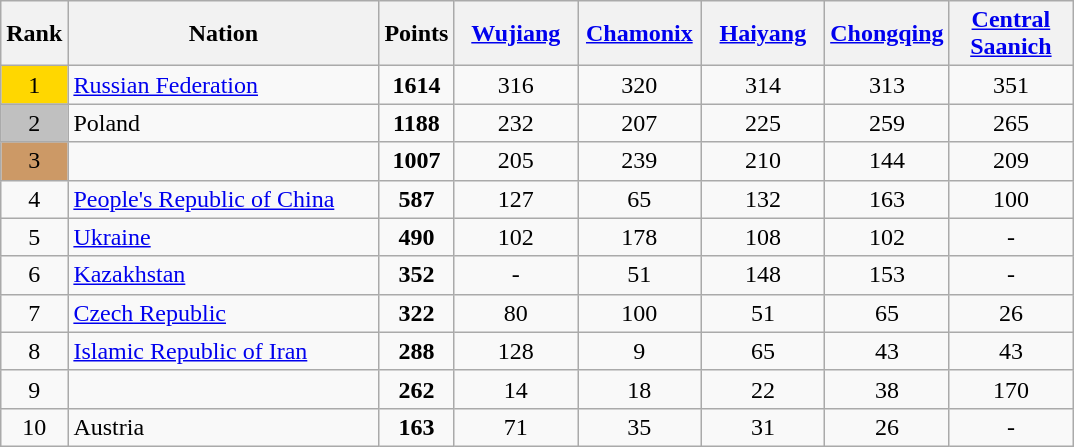<table class="wikitable sortable" style="text-align:center">
<tr>
<th>Rank</th>
<th width = "200">Nation</th>
<th data-sort-type="number">Points</th>
<th width = "75" data-sort-type="number"><a href='#'>Wujiang</a></th>
<th width = "75" data-sort-type="number"><a href='#'>Chamonix</a></th>
<th width = "75" data-sort-type="number"><a href='#'>Haiyang</a></th>
<th width = "75" data-sort-type="number"><a href='#'>Chongqing</a></th>
<th width = "75" data-sort-type="number"><a href='#'>Central Saanich</a></th>
</tr>
<tr>
<td style="background: gold">1</td>
<td align="left"> <a href='#'>Russian Federation</a></td>
<td><strong>1614</strong></td>
<td>316</td>
<td>320</td>
<td>314</td>
<td>313</td>
<td>351</td>
</tr>
<tr>
<td style="background: silver">2</td>
<td align="left"> Poland</td>
<td><strong>1188</strong></td>
<td>232</td>
<td>207</td>
<td>225</td>
<td>259</td>
<td>265</td>
</tr>
<tr>
<td style="background: #cc9966">3</td>
<td align="left"></td>
<td><strong>1007</strong></td>
<td>205</td>
<td>239</td>
<td>210</td>
<td>144</td>
<td>209</td>
</tr>
<tr>
<td>4</td>
<td align="left"> <a href='#'>People's Republic of China</a></td>
<td><strong>587</strong></td>
<td>127</td>
<td>65</td>
<td>132</td>
<td>163</td>
<td>100</td>
</tr>
<tr>
<td>5</td>
<td align="left"> <a href='#'>Ukraine</a></td>
<td><strong>490</strong></td>
<td>102</td>
<td>178</td>
<td>108</td>
<td>102</td>
<td>-</td>
</tr>
<tr>
<td>6</td>
<td align="left"> <a href='#'>Kazakhstan</a></td>
<td><strong>352</strong></td>
<td>-</td>
<td>51</td>
<td>148</td>
<td>153</td>
<td>-</td>
</tr>
<tr>
<td>7</td>
<td align="left"> <a href='#'>Czech Republic</a></td>
<td><strong>322</strong></td>
<td>80</td>
<td>100</td>
<td>51</td>
<td>65</td>
<td>26</td>
</tr>
<tr>
<td>8</td>
<td align="left"> <a href='#'>Islamic Republic of Iran</a></td>
<td><strong>288</strong></td>
<td>128</td>
<td>9</td>
<td>65</td>
<td>43</td>
<td>43</td>
</tr>
<tr>
<td>9</td>
<td align="left"></td>
<td><strong>262</strong></td>
<td>14</td>
<td>18</td>
<td>22</td>
<td>38</td>
<td>170</td>
</tr>
<tr>
<td>10</td>
<td align="left"> Austria</td>
<td><strong>163</strong></td>
<td>71</td>
<td>35</td>
<td>31</td>
<td>26</td>
<td>-</td>
</tr>
</table>
